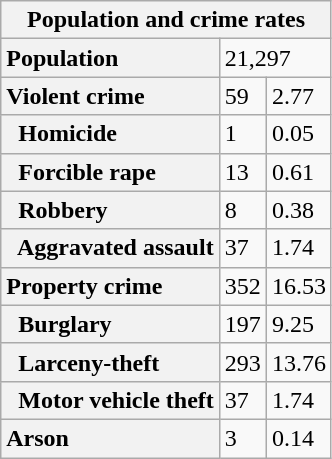<table class="wikitable collapsible collapsed">
<tr>
<th colspan="3">Population and crime rates</th>
</tr>
<tr>
<th scope="row" style="text-align: left;">Population</th>
<td colspan="2">21,297</td>
</tr>
<tr>
<th scope="row" style="text-align: left;">Violent crime</th>
<td>59</td>
<td>2.77</td>
</tr>
<tr>
<th scope="row" style="text-align: left;">  Homicide</th>
<td>1</td>
<td>0.05</td>
</tr>
<tr>
<th scope="row" style="text-align: left;">  Forcible rape</th>
<td>13</td>
<td>0.61</td>
</tr>
<tr>
<th scope="row" style="text-align: left;">  Robbery</th>
<td>8</td>
<td>0.38</td>
</tr>
<tr>
<th scope="row" style="text-align: left;">  Aggravated assault</th>
<td>37</td>
<td>1.74</td>
</tr>
<tr>
<th scope="row" style="text-align: left;">Property crime</th>
<td>352</td>
<td>16.53</td>
</tr>
<tr>
<th scope="row" style="text-align: left;">  Burglary</th>
<td>197</td>
<td>9.25</td>
</tr>
<tr>
<th scope="row" style="text-align: left;">  Larceny-theft</th>
<td>293</td>
<td>13.76</td>
</tr>
<tr>
<th scope="row" style="text-align: left;">  Motor vehicle theft</th>
<td>37</td>
<td>1.74</td>
</tr>
<tr>
<th scope="row" style="text-align: left;">Arson</th>
<td>3</td>
<td>0.14</td>
</tr>
</table>
